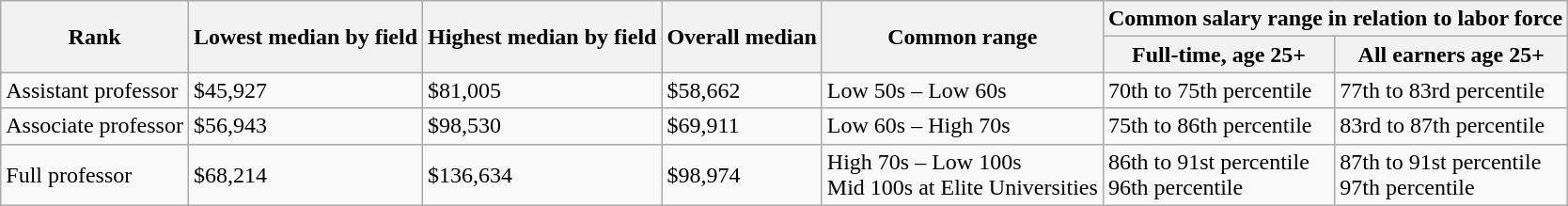<table class="wikitable">
<tr>
<th rowspan=2>Rank</th>
<th rowspan=2>Lowest median by field</th>
<th rowspan=2>Highest median by field</th>
<th rowspan=2>Overall median</th>
<th rowspan=2>Common range</th>
<th colspan=2>Common salary range in relation to labor force</th>
</tr>
<tr>
<th>Full-time, age 25+</th>
<th>All earners age 25+</th>
</tr>
<tr>
<td>Assistant professor</td>
<td>$45,927</td>
<td>$81,005</td>
<td>$58,662</td>
<td>Low 50s – Low 60s</td>
<td>70th to 75th percentile</td>
<td>77th to 83rd percentile</td>
</tr>
<tr>
<td>Associate professor</td>
<td>$56,943</td>
<td>$98,530</td>
<td>$69,911</td>
<td>Low 60s – High 70s</td>
<td>75th to 86th percentile</td>
<td>83rd to 87th percentile</td>
</tr>
<tr>
<td>Full professor</td>
<td>$68,214</td>
<td>$136,634</td>
<td>$98,974</td>
<td>High 70s – Low 100s<br>Mid 100s at Elite Universities</td>
<td>86th to 91st percentile<br>96th percentile</td>
<td>87th to 91st percentile<br>97th percentile</td>
</tr>
</table>
